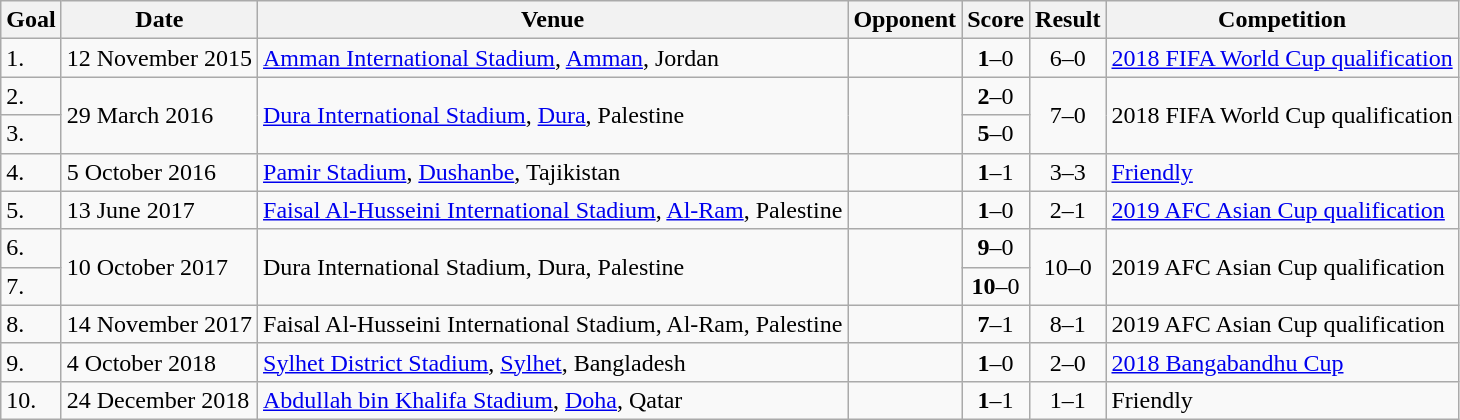<table class="wikitable plainrowheaders sortable">
<tr>
<th>Goal</th>
<th>Date</th>
<th>Venue</th>
<th>Opponent</th>
<th>Score</th>
<th>Result</th>
<th>Competition</th>
</tr>
<tr>
<td>1.</td>
<td>12 November 2015</td>
<td><a href='#'>Amman International Stadium</a>, <a href='#'>Amman</a>, Jordan</td>
<td></td>
<td align=center><strong>1</strong>–0</td>
<td align=center>6–0</td>
<td><a href='#'>2018 FIFA World Cup qualification</a></td>
</tr>
<tr>
<td>2.</td>
<td rowspan="2">29 March 2016</td>
<td rowspan="2"><a href='#'>Dura International Stadium</a>, <a href='#'>Dura</a>, Palestine</td>
<td rowspan="2"></td>
<td align=center><strong>2</strong>–0</td>
<td rowspan="2" style="text-align:center">7–0</td>
<td rowspan="2">2018 FIFA World Cup qualification</td>
</tr>
<tr>
<td>3.</td>
<td align=center><strong>5</strong>–0</td>
</tr>
<tr>
<td>4.</td>
<td>5 October 2016</td>
<td><a href='#'>Pamir Stadium</a>, <a href='#'>Dushanbe</a>, Tajikistan</td>
<td></td>
<td align=center><strong>1</strong>–1</td>
<td align=center>3–3</td>
<td><a href='#'>Friendly</a></td>
</tr>
<tr>
<td>5.</td>
<td>13 June 2017</td>
<td><a href='#'>Faisal Al-Husseini International Stadium</a>, <a href='#'>Al-Ram</a>, Palestine</td>
<td></td>
<td align=center><strong>1</strong>–0</td>
<td align=center>2–1</td>
<td><a href='#'>2019 AFC Asian Cup qualification</a></td>
</tr>
<tr>
<td>6.</td>
<td rowspan="2">10 October 2017</td>
<td rowspan="2">Dura International Stadium, Dura, Palestine</td>
<td rowspan="2"></td>
<td align=center><strong>9</strong>–0</td>
<td rowspan="2" style="text-align:center">10–0</td>
<td rowspan="2">2019 AFC Asian Cup qualification</td>
</tr>
<tr>
<td>7.</td>
<td align=center><strong>10</strong>–0</td>
</tr>
<tr>
<td>8.</td>
<td>14 November 2017</td>
<td>Faisal Al-Husseini International Stadium, Al-Ram, Palestine</td>
<td></td>
<td align=center><strong>7</strong>–1</td>
<td align=center>8–1</td>
<td>2019 AFC Asian Cup qualification</td>
</tr>
<tr>
<td>9.</td>
<td>4 October 2018</td>
<td><a href='#'>Sylhet District Stadium</a>, <a href='#'>Sylhet</a>, Bangladesh</td>
<td></td>
<td align=center><strong>1</strong>–0</td>
<td align=center>2–0</td>
<td><a href='#'>2018 Bangabandhu Cup</a></td>
</tr>
<tr>
<td>10.</td>
<td>24 December 2018</td>
<td><a href='#'>Abdullah bin Khalifa Stadium</a>, <a href='#'>Doha</a>, Qatar</td>
<td></td>
<td align=center><strong>1</strong>–1</td>
<td align=center>1–1</td>
<td>Friendly</td>
</tr>
</table>
